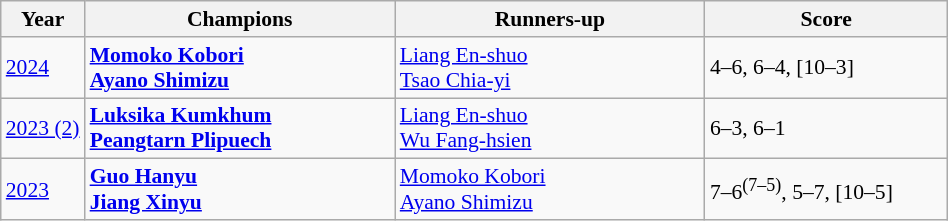<table class="wikitable" style="font-size:90%">
<tr>
<th>Year</th>
<th width="200">Champions</th>
<th width="200">Runners-up</th>
<th width="155">Score</th>
</tr>
<tr>
<td><a href='#'>2024</a></td>
<td> <strong><a href='#'>Momoko Kobori</a></strong> <br>  <strong><a href='#'>Ayano Shimizu</a></strong></td>
<td> <a href='#'>Liang En-shuo</a> <br>  <a href='#'>Tsao Chia-yi</a></td>
<td>4–6, 6–4, [10–3]</td>
</tr>
<tr>
<td><a href='#'>2023 (2)</a></td>
<td> <strong><a href='#'>Luksika Kumkhum</a></strong> <br>  <strong><a href='#'>Peangtarn Plipuech</a></strong></td>
<td> <a href='#'>Liang En-shuo</a> <br>  <a href='#'>Wu Fang-hsien</a></td>
<td>6–3, 6–1</td>
</tr>
<tr>
<td><a href='#'>2023</a></td>
<td> <strong><a href='#'>Guo Hanyu</a></strong> <br>  <strong><a href='#'>Jiang Xinyu</a></strong></td>
<td> <a href='#'>Momoko Kobori</a> <br>  <a href='#'>Ayano Shimizu</a></td>
<td>7–6<sup>(7–5)</sup>, 5–7, [10–5]</td>
</tr>
</table>
